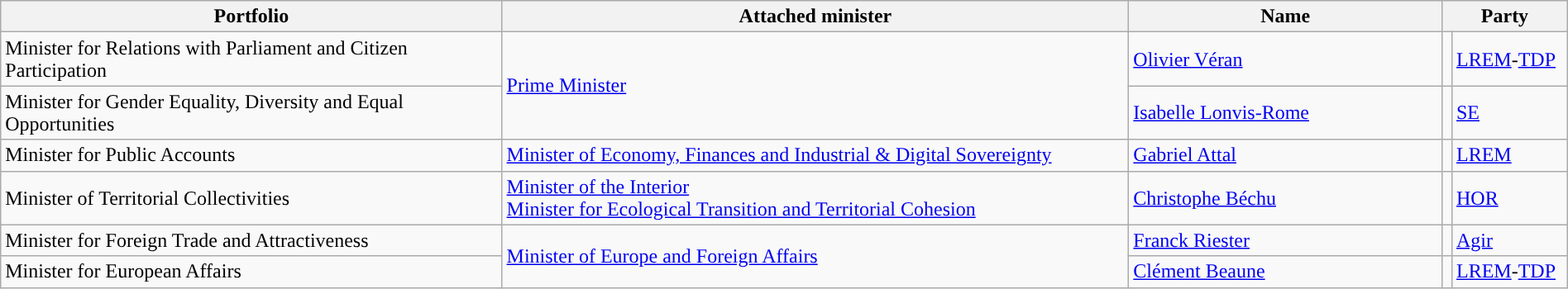<table class="wikitable" style="width:100%">
<tr>
<th>Portfolio</th>
<th style="width:40%">Attached minister</th>
<th style="width:20%">Name</th>
<th style="width:8%" colspan="2">Party</th>
</tr>
<tr>
<td>Minister for Relations with Parliament and Citizen Participation</td>
<td rowspan="2"><a href='#'>Prime Minister</a></td>
<td><a href='#'>Olivier Véran</a></td>
<td style="background:"></td>
<td><a href='#'>LREM</a>-<a href='#'>TDP</a></td>
</tr>
<tr>
<td>Minister for Gender Equality, Diversity and Equal Opportunities</td>
<td><a href='#'>Isabelle Lonvis-Rome</a></td>
<td style="background:"></td>
<td><a href='#'>SE</a></td>
</tr>
<tr>
<td>Minister for Public Accounts</td>
<td><a href='#'>Minister of Economy, Finances and Industrial & Digital Sovereignty</a></td>
<td><a href='#'>Gabriel Attal</a></td>
<td style="background:"></td>
<td><a href='#'>LREM</a></td>
</tr>
<tr>
<td>Minister of Territorial Collectivities</td>
<td><a href='#'>Minister of the Interior</a><br><a href='#'>Minister for Ecological Transition and Territorial Cohesion</a></td>
<td><a href='#'>Christophe Béchu</a></td>
<td style="background:"></td>
<td><a href='#'>HOR</a></td>
</tr>
<tr>
<td>Minister for Foreign Trade and Attractiveness</td>
<td rowspan="2"><a href='#'>Minister of Europe and Foreign Affairs</a></td>
<td><a href='#'>Franck Riester</a></td>
<td style="background:"></td>
<td><a href='#'>Agir</a></td>
</tr>
<tr>
<td>Minister for European Affairs</td>
<td><a href='#'>Clément Beaune</a></td>
<td style="background:"></td>
<td><a href='#'>LREM</a>-<a href='#'>TDP</a></td>
</tr>
</table>
